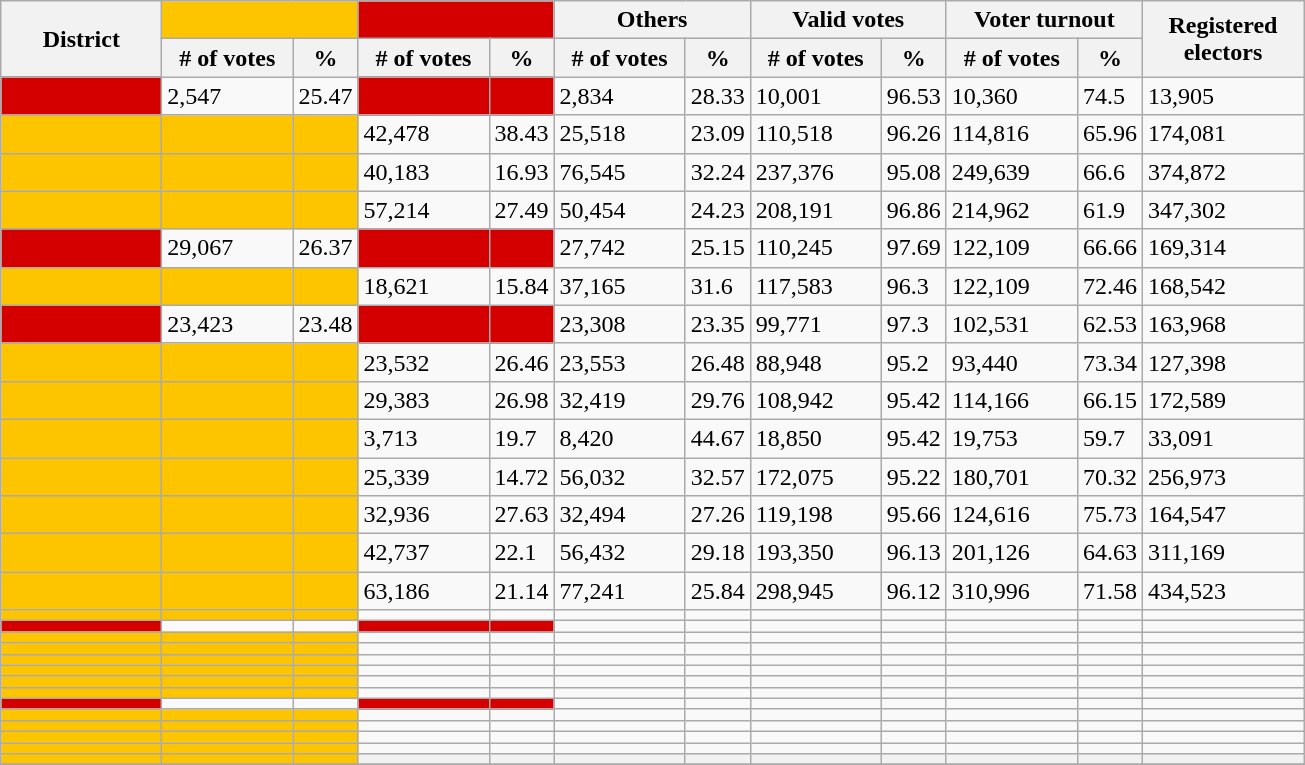<table class="wikitable sortable">
<tr>
<th rowspan=2 width="100px">District</th>
<th style="background: #Fdc400" colspan=2 width="100px"><a href='#'></a> <br><a href='#'></a></th>
<th style="background: #d40000" colspan=2 width="100px"> <br><a href='#'></a></th>
<th colspan=2 width="100px">Others</th>
<th colspan=2 width="100px">Valid votes</th>
<th colspan=2 width="100px">Voter turnout</th>
<th rowspan=2 width="100px">Registered electors</th>
</tr>
<tr>
<th width="80px"># of votes</th>
<th width="20px">%</th>
<th width="80px"># of votes</th>
<th width="20px">%</th>
<th width="80px"># of votes</th>
<th width="20px">%</th>
<th width="80px"># of votes</th>
<th width="20px">%</th>
<th width="80px"># of votes</th>
<th width="20px">%</th>
</tr>
<tr>
<td style="background: #d40000"><a href='#'></a></td>
<td>2,547</td>
<td>25.47</td>
<td style="background: #d40000"></td>
<td style="background: #d40000"></td>
<td>2,834</td>
<td>28.33</td>
<td>10,001</td>
<td>96.53</td>
<td>10,360</td>
<td>74.5</td>
<td>13,905</td>
</tr>
<tr>
<td style="background: #Fdc400"><a href='#'></a></td>
<td style="background: #Fdc400"></td>
<td style="background: #Fdc400"></td>
<td>42,478</td>
<td>38.43</td>
<td>25,518</td>
<td>23.09</td>
<td>110,518</td>
<td>96.26</td>
<td>114,816</td>
<td>65.96</td>
<td>174,081</td>
</tr>
<tr>
<td style="background: #Fdc400"><a href='#'></a></td>
<td style="background: #Fdc400"></td>
<td style="background: #Fdc400"></td>
<td>40,183</td>
<td>16.93</td>
<td>76,545</td>
<td>32.24</td>
<td>237,376</td>
<td>95.08</td>
<td>249,639</td>
<td>66.6</td>
<td>374,872</td>
</tr>
<tr>
<td style="background: #Fdc400"><a href='#'></a></td>
<td style="background: #Fdc400"></td>
<td style="background: #Fdc400"></td>
<td>57,214</td>
<td>27.49</td>
<td>50,454</td>
<td>24.23</td>
<td>208,191</td>
<td>96.86</td>
<td>214,962</td>
<td>61.9</td>
<td>347,302</td>
</tr>
<tr>
<td style="background: #d40000"><a href='#'></a></td>
<td>29,067</td>
<td>26.37</td>
<td style="background: #d40000"></td>
<td style="background: #d40000"></td>
<td>27,742</td>
<td>25.15</td>
<td>110,245</td>
<td>97.69</td>
<td>122,109</td>
<td>66.66</td>
<td>169,314</td>
</tr>
<tr>
<td style="background: #Fdc400"><a href='#'></a></td>
<td style="background: #Fdc400"></td>
<td style="background: #Fdc400"></td>
<td>18,621</td>
<td>15.84</td>
<td>37,165</td>
<td>31.6</td>
<td>117,583</td>
<td>96.3</td>
<td>122,109</td>
<td>72.46</td>
<td>168,542</td>
</tr>
<tr>
<td style="background: #d40000"><a href='#'></a></td>
<td>23,423</td>
<td>23.48</td>
<td style="background: #d40000"></td>
<td style="background: #d40000"></td>
<td>23,308</td>
<td>23.35</td>
<td>99,771</td>
<td>97.3</td>
<td>102,531</td>
<td>62.53</td>
<td>163,968</td>
</tr>
<tr>
<td style="background: #Fdc400"><a href='#'></a></td>
<td style="background: #Fdc400"></td>
<td style="background: #Fdc400"></td>
<td>23,532</td>
<td>26.46</td>
<td>23,553</td>
<td>26.48</td>
<td>88,948</td>
<td>95.2</td>
<td>93,440</td>
<td>73.34</td>
<td>127,398</td>
</tr>
<tr>
<td style="background: #Fdc400"><a href='#'></a></td>
<td style="background: #Fdc400"></td>
<td style="background: #Fdc400"></td>
<td>29,383</td>
<td>26.98</td>
<td>32,419</td>
<td>29.76</td>
<td>108,942</td>
<td>95.42</td>
<td>114,166</td>
<td>66.15</td>
<td>172,589</td>
</tr>
<tr>
<td style="background: #Fdc400"><a href='#'></a></td>
<td style="background: #Fdc400"></td>
<td style="background: #Fdc400"></td>
<td>3,713</td>
<td>19.7</td>
<td>8,420</td>
<td>44.67</td>
<td>18,850</td>
<td>95.42</td>
<td>19,753</td>
<td>59.7</td>
<td>33,091</td>
</tr>
<tr>
<td style="background: #Fdc400"><a href='#'></a></td>
<td style="background: #Fdc400"></td>
<td style="background: #Fdc400"></td>
<td>25,339</td>
<td>14.72</td>
<td>56,032</td>
<td>32.57</td>
<td>172,075</td>
<td>95.22</td>
<td>180,701</td>
<td>70.32</td>
<td>256,973</td>
</tr>
<tr>
<td style="background: #Fdc400"><a href='#'></a></td>
<td style="background: #Fdc400"></td>
<td style="background: #Fdc400"></td>
<td>32,936</td>
<td>27.63</td>
<td>32,494</td>
<td>27.26</td>
<td>119,198</td>
<td>95.66</td>
<td>124,616</td>
<td>75.73</td>
<td>164,547</td>
</tr>
<tr>
<td style="background: #Fdc400"><a href='#'></a></td>
<td style="background: #Fdc400"></td>
<td style="background: #Fdc400"></td>
<td>42,737</td>
<td>22.1</td>
<td>56,432</td>
<td>29.18</td>
<td>193,350</td>
<td>96.13</td>
<td>201,126</td>
<td>64.63</td>
<td>311,169</td>
</tr>
<tr>
<td style="background: #Fdc400"><a href='#'></a></td>
<td style="background: #Fdc400"></td>
<td style="background: #Fdc400"></td>
<td>63,186</td>
<td>21.14</td>
<td>77,241</td>
<td>25.84</td>
<td>298,945</td>
<td>96.12</td>
<td>310,996</td>
<td>71.58</td>
<td>434,523</td>
</tr>
<tr>
<td style="background: #Fdc400"><a href='#'></a></td>
<td style="background: #Fdc400"></td>
<td style="background: #Fdc400"></td>
<td></td>
<td></td>
<td></td>
<td></td>
<td></td>
<td></td>
<td></td>
<td></td>
<td></td>
</tr>
<tr>
<td style="background: #d40000"><a href='#'></a></td>
<td></td>
<td></td>
<td style="background: #d40000"></td>
<td style="background: #d40000"></td>
<td></td>
<td></td>
<td></td>
<td></td>
<td></td>
<td></td>
<td></td>
</tr>
<tr>
<td style="background: #Fdc400"><a href='#'></a></td>
<td style="background: #Fdc400"></td>
<td style="background: #Fdc400"></td>
<td></td>
<td></td>
<td></td>
<td></td>
<td></td>
<td></td>
<td></td>
<td></td>
<td></td>
</tr>
<tr>
<td style="background: #Fdc400"><a href='#'></a></td>
<td style="background: #Fdc400"></td>
<td style="background: #Fdc400"></td>
<td></td>
<td></td>
<td></td>
<td></td>
<td></td>
<td></td>
<td></td>
<td></td>
<td></td>
</tr>
<tr>
<td style="background: #Fdc400"><a href='#'></a></td>
<td style="background: #Fdc400"></td>
<td style="background: #Fdc400"></td>
<td></td>
<td></td>
<td></td>
<td></td>
<td></td>
<td></td>
<td></td>
<td></td>
<td></td>
</tr>
<tr>
<td style="background: #Fdc400"><a href='#'></a></td>
<td style="background: #Fdc400"></td>
<td style="background: #Fdc400"></td>
<td></td>
<td></td>
<td></td>
<td></td>
<td></td>
<td></td>
<td></td>
<td></td>
<td></td>
</tr>
<tr>
<td style="background: #Fdc400"><a href='#'></a></td>
<td style="background: #Fdc400"></td>
<td style="background: #Fdc400"></td>
<td></td>
<td></td>
<td></td>
<td></td>
<td></td>
<td></td>
<td></td>
<td></td>
<td></td>
</tr>
<tr>
<td style="background: #Fdc400"><a href='#'></a></td>
<td style="background: #Fdc400"></td>
<td style="background: #Fdc400"></td>
<td></td>
<td></td>
<td></td>
<td></td>
<td></td>
<td></td>
<td></td>
<td></td>
<td></td>
</tr>
<tr>
<td style="background: #d40000"><a href='#'></a></td>
<td></td>
<td></td>
<td style="background: #d40000"></td>
<td style="background: #d40000"></td>
<td></td>
<td></td>
<td></td>
<td></td>
<td></td>
<td></td>
<td></td>
</tr>
<tr>
<td style="background: #Fdc400"><a href='#'></a></td>
<td style="background: #Fdc400"></td>
<td style="background: #Fdc400"></td>
<td></td>
<td></td>
<td></td>
<td></td>
<td></td>
<td></td>
<td></td>
<td></td>
<td></td>
</tr>
<tr>
<td style="background: #Fdc400"><a href='#'></a></td>
<td style="background: #Fdc400"></td>
<td style="background: #Fdc400"></td>
<td></td>
<td></td>
<td></td>
<td></td>
<td></td>
<td></td>
<td></td>
<td></td>
<td></td>
</tr>
<tr>
<td style="background: #Fdc400"><a href='#'></a></td>
<td style="background: #Fdc400"></td>
<td style="background: #Fdc400"></td>
<td></td>
<td></td>
<td></td>
<td></td>
<td></td>
<td></td>
<td></td>
<td></td>
<td></td>
</tr>
<tr>
<td style="background: #Fdc400"><a href='#'></a></td>
<td style="background: #Fdc400"></td>
<td style="background: #Fdc400"></td>
<td></td>
<td></td>
<td></td>
<td></td>
<td></td>
<td></td>
<td></td>
<td></td>
<td></td>
</tr>
<tr>
<th style="background: #Fdc400"><a href='#'></a></th>
<th style="background: #Fdc400"></th>
<th style="background: #Fdc400"></th>
<th></th>
<th></th>
<th></th>
<th></th>
<th></th>
<th></th>
<th></th>
<th></th>
<th></th>
</tr>
<tr>
</tr>
</table>
